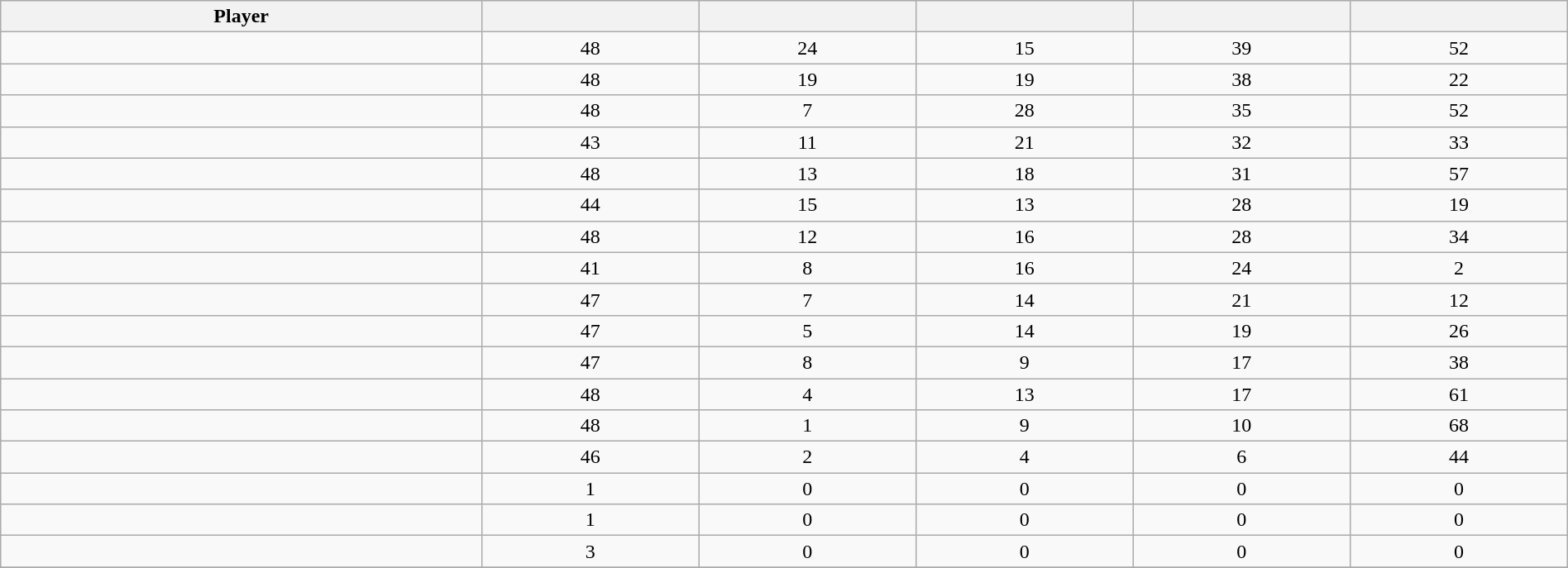<table class="wikitable sortable" style="width:100%;">
<tr align=center>
<th>Player</th>
<th></th>
<th></th>
<th></th>
<th></th>
<th></th>
</tr>
<tr align=center>
<td></td>
<td>48</td>
<td>24</td>
<td>15</td>
<td>39</td>
<td>52</td>
</tr>
<tr align=center>
<td></td>
<td>48</td>
<td>19</td>
<td>19</td>
<td>38</td>
<td>22</td>
</tr>
<tr align=center>
<td></td>
<td>48</td>
<td>7</td>
<td>28</td>
<td>35</td>
<td>52</td>
</tr>
<tr align=center>
<td></td>
<td>43</td>
<td>11</td>
<td>21</td>
<td>32</td>
<td>33</td>
</tr>
<tr align=center>
<td></td>
<td>48</td>
<td>13</td>
<td>18</td>
<td>31</td>
<td>57</td>
</tr>
<tr align=center>
<td></td>
<td>44</td>
<td>15</td>
<td>13</td>
<td>28</td>
<td>19</td>
</tr>
<tr align=center>
<td></td>
<td>48</td>
<td>12</td>
<td>16</td>
<td>28</td>
<td>34</td>
</tr>
<tr align=center>
<td></td>
<td>41</td>
<td>8</td>
<td>16</td>
<td>24</td>
<td>2</td>
</tr>
<tr align=center>
<td></td>
<td>47</td>
<td>7</td>
<td>14</td>
<td>21</td>
<td>12</td>
</tr>
<tr align=center>
<td></td>
<td>47</td>
<td>5</td>
<td>14</td>
<td>19</td>
<td>26</td>
</tr>
<tr align=center>
<td></td>
<td>47</td>
<td>8</td>
<td>9</td>
<td>17</td>
<td>38</td>
</tr>
<tr align=center>
<td></td>
<td>48</td>
<td>4</td>
<td>13</td>
<td>17</td>
<td>61</td>
</tr>
<tr align=center>
<td></td>
<td>48</td>
<td>1</td>
<td>9</td>
<td>10</td>
<td>68</td>
</tr>
<tr align=center>
<td></td>
<td>46</td>
<td>2</td>
<td>4</td>
<td>6</td>
<td>44</td>
</tr>
<tr align=center>
<td></td>
<td>1</td>
<td>0</td>
<td>0</td>
<td>0</td>
<td>0</td>
</tr>
<tr align=center>
<td></td>
<td>1</td>
<td>0</td>
<td>0</td>
<td>0</td>
<td>0</td>
</tr>
<tr align=center>
<td></td>
<td>3</td>
<td>0</td>
<td>0</td>
<td>0</td>
<td>0</td>
</tr>
<tr>
</tr>
</table>
